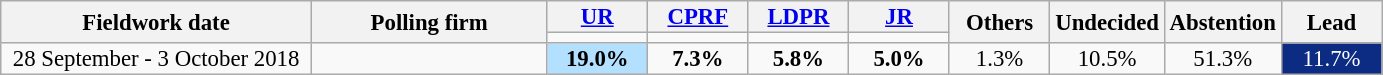<table class=wikitable style="font-size:95%; line-height:14px; text-align:center">
<tr>
<th style=width:200px; rowspan=2>Fieldwork date</th>
<th style=width:150px; rowspan=2>Polling firm</th>
<th style="width:60px;"><a href='#'>UR</a></th>
<th style="width:60px;"><a href='#'>CPRF</a></th>
<th style="width:60px;"><a href='#'>LDPR</a></th>
<th style="width:60px;"><a href='#'>JR</a></th>
<th style="width:60px;" rowspan=2>Others</th>
<th style="width:60px;" rowspan=2>Undecided</th>
<th style="width:60px;" rowspan=2>Abstention</th>
<th style="width:60px;" rowspan="2">Lead</th>
</tr>
<tr>
<td bgcolor=></td>
<td bgcolor=></td>
<td bgcolor=></td>
<td bgcolor=></td>
</tr>
<tr>
<td>28 September - 3 October 2018</td>
<td></td>
<td style="background:#B3E0FF"><strong>19.0%</strong></td>
<td><strong>7.3%</strong></td>
<td><strong>5.8%</strong></td>
<td><strong>5.0%</strong></td>
<td>1.3%</td>
<td>10.5%</td>
<td>51.3%</td>
<td style="background:#0C2C84; color:white;">11.7%</td>
</tr>
</table>
